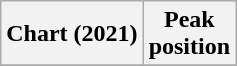<table class="wikitable plainrowheaders" style="text-align:center">
<tr>
<th scope="col">Chart (2021)</th>
<th scope="col">Peak<br>position</th>
</tr>
<tr>
</tr>
</table>
